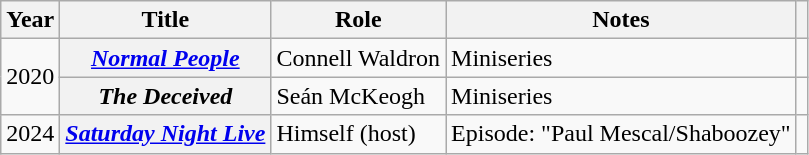<table class="wikitable plainrowheaders sortable">
<tr>
<th scope="col">Year</th>
<th scope="col">Title</th>
<th scope="col">Role</th>
<th scope="col" class="unsortable">Notes</th>
<th scope="col" class="unsortable"></th>
</tr>
<tr>
<td rowspan="2">2020</td>
<th scope="row"><em><a href='#'>Normal People</a></em></th>
<td>Connell Waldron</td>
<td>Miniseries</td>
<td align="center"></td>
</tr>
<tr>
<th scope="row"><em>The Deceived</em></th>
<td>Seán McKeogh</td>
<td>Miniseries</td>
<td align="center"></td>
</tr>
<tr>
<td>2024</td>
<th scope="row"><em><a href='#'>Saturday Night Live</a></em></th>
<td>Himself (host)</td>
<td>Episode: "Paul Mescal/Shaboozey"</td>
<td align="center"></td>
</tr>
</table>
